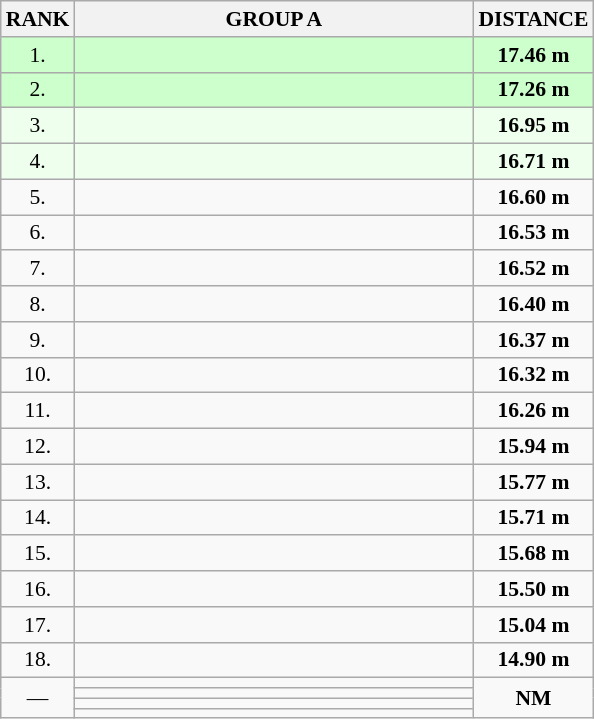<table class="wikitable" style="border-collapse: collapse; font-size: 90%;">
<tr>
<th>RANK</th>
<th align="center" style="width: 18em">GROUP A</th>
<th>DISTANCE</th>
</tr>
<tr bgcolor=#CCFFCC>
<td align="center">1.</td>
<td></td>
<td align="center"><strong>17.46 m </strong></td>
</tr>
<tr bgcolor=#CCFFCC>
<td align="center">2.</td>
<td></td>
<td align="center"><strong>17.26 m </strong></td>
</tr>
<tr bgcolor=#EEFFEE>
<td align="center">3.</td>
<td></td>
<td align="center"><strong>16.95 m </strong></td>
</tr>
<tr bgcolor=#EEFFEE>
<td align="center">4.</td>
<td></td>
<td align="center"><strong>16.71 m </strong></td>
</tr>
<tr>
<td align="center">5.</td>
<td></td>
<td align="center"><strong>16.60 m </strong></td>
</tr>
<tr>
<td align="center">6.</td>
<td></td>
<td align="center"><strong>16.53 m </strong></td>
</tr>
<tr>
<td align="center">7.</td>
<td></td>
<td align="center"><strong>16.52 m </strong></td>
</tr>
<tr>
<td align="center">8.</td>
<td></td>
<td align="center"><strong>16.40 m </strong></td>
</tr>
<tr>
<td align="center">9.</td>
<td></td>
<td align="center"><strong>16.37 m </strong></td>
</tr>
<tr>
<td align="center">10.</td>
<td></td>
<td align="center"><strong>16.32 m </strong></td>
</tr>
<tr>
<td align="center">11.</td>
<td></td>
<td align="center"><strong>16.26 m </strong></td>
</tr>
<tr>
<td align="center">12.</td>
<td></td>
<td align="center"><strong>15.94 m </strong></td>
</tr>
<tr>
<td align="center">13.</td>
<td></td>
<td align="center"><strong>15.77 m </strong></td>
</tr>
<tr>
<td align="center">14.</td>
<td></td>
<td align="center"><strong>15.71 m </strong></td>
</tr>
<tr>
<td align="center">15.</td>
<td></td>
<td align="center"><strong>15.68 m </strong></td>
</tr>
<tr>
<td align="center">16.</td>
<td></td>
<td align="center"><strong>15.50 m </strong></td>
</tr>
<tr>
<td align="center">17.</td>
<td></td>
<td align="center"><strong>15.04 m </strong></td>
</tr>
<tr>
<td align="center">18.</td>
<td></td>
<td align="center"><strong>14.90 m </strong></td>
</tr>
<tr>
<td rowspan=4 align="center">—</td>
<td></td>
<td rowspan=4 align="center"><strong>NM</strong></td>
</tr>
<tr>
<td></td>
</tr>
<tr>
<td></td>
</tr>
<tr>
<td></td>
</tr>
</table>
